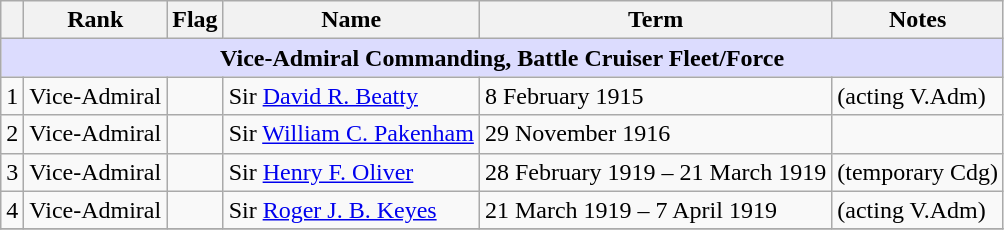<table class="wikitable">
<tr>
<th></th>
<th>Rank</th>
<th>Flag</th>
<th>Name</th>
<th>Term</th>
<th>Notes</th>
</tr>
<tr>
<td colspan="6" align="center" style="background:#dcdcfe;"><strong>Vice-Admiral Commanding, Battle Cruiser Fleet/Force</strong></td>
</tr>
<tr>
<td>1</td>
<td>Vice-Admiral</td>
<td></td>
<td>Sir <a href='#'>David R. Beatty</a></td>
<td>8 February 1915</td>
<td>(acting V.Adm) </td>
</tr>
<tr>
<td>2</td>
<td>Vice-Admiral</td>
<td></td>
<td>Sir <a href='#'>William C. Pakenham</a></td>
<td>29 November 1916</td>
<td></td>
</tr>
<tr>
<td>3</td>
<td>Vice-Admiral</td>
<td></td>
<td>Sir <a href='#'>Henry F. Oliver</a></td>
<td>28 February 1919 – 21 March 1919</td>
<td>(temporary Cdg) </td>
</tr>
<tr>
<td>4</td>
<td>Vice-Admiral</td>
<td></td>
<td>Sir <a href='#'>Roger J. B. Keyes</a></td>
<td>21 March 1919 – 7 April 1919</td>
<td>(acting V.Adm) </td>
</tr>
<tr>
</tr>
</table>
